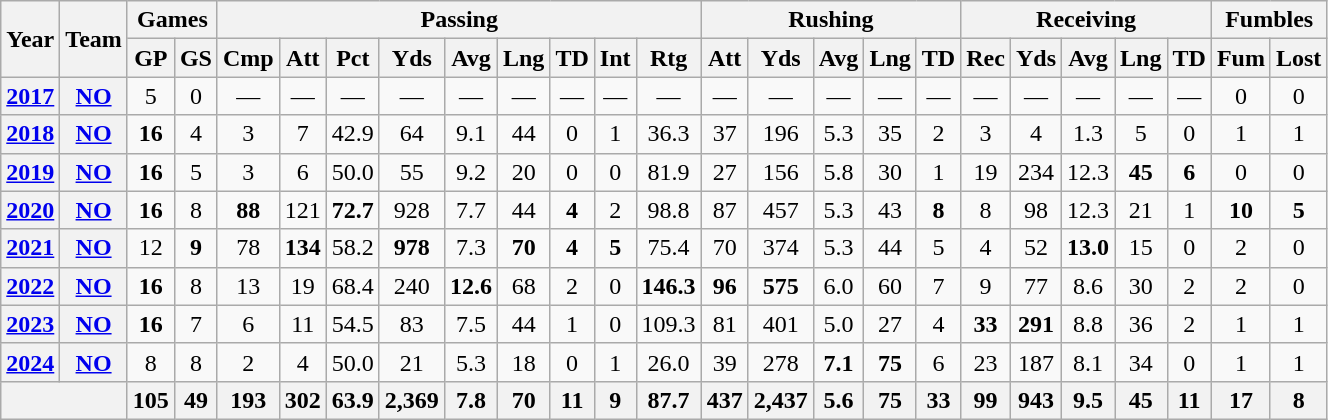<table class="wikitable" style="text-align:center;">
<tr>
<th rowspan="2">Year</th>
<th rowspan="2">Team</th>
<th colspan="2">Games</th>
<th colspan="9">Passing</th>
<th colspan="5">Rushing</th>
<th colspan="5">Receiving</th>
<th colspan="2">Fumbles</th>
</tr>
<tr>
<th>GP</th>
<th>GS</th>
<th>Cmp</th>
<th>Att</th>
<th>Pct</th>
<th>Yds</th>
<th>Avg</th>
<th>Lng</th>
<th>TD</th>
<th>Int</th>
<th>Rtg</th>
<th>Att</th>
<th>Yds</th>
<th>Avg</th>
<th>Lng</th>
<th>TD</th>
<th>Rec</th>
<th>Yds</th>
<th>Avg</th>
<th>Lng</th>
<th>TD</th>
<th>Fum</th>
<th>Lost</th>
</tr>
<tr>
<th><a href='#'>2017</a></th>
<th><a href='#'>NO</a></th>
<td>5</td>
<td>0</td>
<td>—</td>
<td>—</td>
<td>—</td>
<td>—</td>
<td>—</td>
<td>—</td>
<td>—</td>
<td>—</td>
<td>—</td>
<td>—</td>
<td>—</td>
<td>—</td>
<td>—</td>
<td>—</td>
<td>—</td>
<td>—</td>
<td>—</td>
<td>—</td>
<td>—</td>
<td>0</td>
<td>0</td>
</tr>
<tr>
<th><a href='#'>2018</a></th>
<th><a href='#'>NO</a></th>
<td><strong>16</strong></td>
<td>4</td>
<td>3</td>
<td>7</td>
<td>42.9</td>
<td>64</td>
<td>9.1</td>
<td>44</td>
<td>0</td>
<td>1</td>
<td>36.3</td>
<td>37</td>
<td>196</td>
<td>5.3</td>
<td>35</td>
<td>2</td>
<td>3</td>
<td>4</td>
<td>1.3</td>
<td>5</td>
<td>0</td>
<td>1</td>
<td>1</td>
</tr>
<tr>
<th><a href='#'>2019</a></th>
<th><a href='#'>NO</a></th>
<td><strong>16</strong></td>
<td>5</td>
<td>3</td>
<td>6</td>
<td>50.0</td>
<td>55</td>
<td>9.2</td>
<td>20</td>
<td>0</td>
<td>0</td>
<td>81.9</td>
<td>27</td>
<td>156</td>
<td>5.8</td>
<td>30</td>
<td>1</td>
<td>19</td>
<td>234</td>
<td>12.3</td>
<td><strong>45</strong></td>
<td><strong>6</strong></td>
<td>0</td>
<td>0</td>
</tr>
<tr>
<th><a href='#'>2020</a></th>
<th><a href='#'>NO</a></th>
<td><strong>16</strong></td>
<td>8</td>
<td><strong>88</strong></td>
<td>121</td>
<td><strong>72.7</strong></td>
<td>928</td>
<td>7.7</td>
<td>44</td>
<td><strong>4</strong></td>
<td>2</td>
<td>98.8</td>
<td>87</td>
<td>457</td>
<td>5.3</td>
<td>43</td>
<td><strong>8</strong></td>
<td>8</td>
<td>98</td>
<td>12.3</td>
<td>21</td>
<td>1</td>
<td><strong>10</strong></td>
<td><strong>5</strong></td>
</tr>
<tr>
<th><a href='#'>2021</a></th>
<th><a href='#'>NO</a></th>
<td>12</td>
<td><strong>9</strong></td>
<td>78</td>
<td><strong>134</strong></td>
<td>58.2</td>
<td><strong>978</strong></td>
<td>7.3</td>
<td><strong>70</strong></td>
<td><strong>4</strong></td>
<td><strong>5</strong></td>
<td>75.4</td>
<td>70</td>
<td>374</td>
<td>5.3</td>
<td>44</td>
<td>5</td>
<td>4</td>
<td>52</td>
<td><strong>13.0</strong></td>
<td>15</td>
<td>0</td>
<td>2</td>
<td>0</td>
</tr>
<tr>
<th><a href='#'>2022</a></th>
<th><a href='#'>NO</a></th>
<td><strong>16</strong></td>
<td>8</td>
<td>13</td>
<td>19</td>
<td>68.4</td>
<td>240</td>
<td><strong>12.6</strong></td>
<td>68</td>
<td>2</td>
<td>0</td>
<td><strong>146.3</strong></td>
<td><strong>96</strong></td>
<td><strong>575</strong></td>
<td>6.0</td>
<td>60</td>
<td>7</td>
<td>9</td>
<td>77</td>
<td>8.6</td>
<td>30</td>
<td>2</td>
<td>2</td>
<td>0</td>
</tr>
<tr>
<th><a href='#'>2023</a></th>
<th><a href='#'>NO</a></th>
<td><strong>16</strong></td>
<td>7</td>
<td>6</td>
<td>11</td>
<td>54.5</td>
<td>83</td>
<td>7.5</td>
<td>44</td>
<td>1</td>
<td>0</td>
<td>109.3</td>
<td>81</td>
<td>401</td>
<td>5.0</td>
<td>27</td>
<td>4</td>
<td><strong>33</strong></td>
<td><strong>291</strong></td>
<td>8.8</td>
<td>36</td>
<td>2</td>
<td>1</td>
<td>1</td>
</tr>
<tr>
<th><a href='#'>2024</a></th>
<th><a href='#'>NO</a></th>
<td>8</td>
<td>8</td>
<td>2</td>
<td>4</td>
<td>50.0</td>
<td>21</td>
<td>5.3</td>
<td>18</td>
<td>0</td>
<td>1</td>
<td>26.0</td>
<td>39</td>
<td>278</td>
<td><strong>7.1</strong></td>
<td><strong>75</strong></td>
<td>6</td>
<td>23</td>
<td>187</td>
<td>8.1</td>
<td>34</td>
<td>0</td>
<td>1</td>
<td>1</td>
</tr>
<tr>
<th colspan="2"></th>
<th>105</th>
<th>49</th>
<th>193</th>
<th>302</th>
<th>63.9</th>
<th>2,369</th>
<th>7.8</th>
<th>70</th>
<th>11</th>
<th>9</th>
<th>87.7</th>
<th>437</th>
<th>2,437</th>
<th>5.6</th>
<th>75</th>
<th>33</th>
<th>99</th>
<th>943</th>
<th>9.5</th>
<th>45</th>
<th>11</th>
<th>17</th>
<th>8</th>
</tr>
</table>
